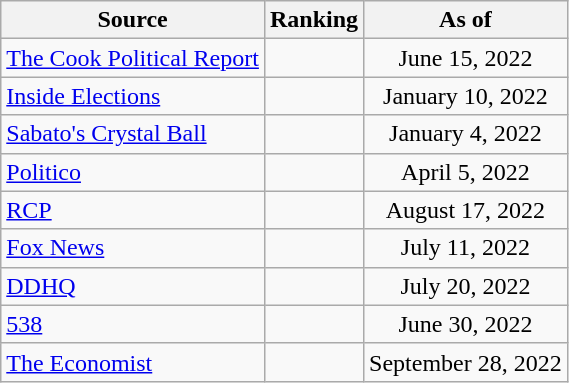<table class="wikitable" style="text-align:center">
<tr>
<th>Source</th>
<th>Ranking</th>
<th>As of</th>
</tr>
<tr>
<td align=left><a href='#'>The Cook Political Report</a></td>
<td></td>
<td>June 15, 2022</td>
</tr>
<tr>
<td align=left><a href='#'>Inside Elections</a></td>
<td></td>
<td>January 10, 2022</td>
</tr>
<tr>
<td align=left><a href='#'>Sabato's Crystal Ball</a></td>
<td></td>
<td>January 4, 2022</td>
</tr>
<tr>
<td align="left"><a href='#'>Politico</a></td>
<td></td>
<td>April 5, 2022</td>
</tr>
<tr>
<td align="left"><a href='#'>RCP</a></td>
<td></td>
<td>August 17, 2022</td>
</tr>
<tr>
<td align=left><a href='#'>Fox News</a></td>
<td></td>
<td>July 11, 2022</td>
</tr>
<tr>
<td align="left"><a href='#'>DDHQ</a></td>
<td></td>
<td>July 20, 2022</td>
</tr>
<tr>
<td align="left"><a href='#'>538</a></td>
<td></td>
<td>June 30, 2022</td>
</tr>
<tr>
<td align="left"><a href='#'>The Economist</a></td>
<td></td>
<td>September 28, 2022</td>
</tr>
</table>
